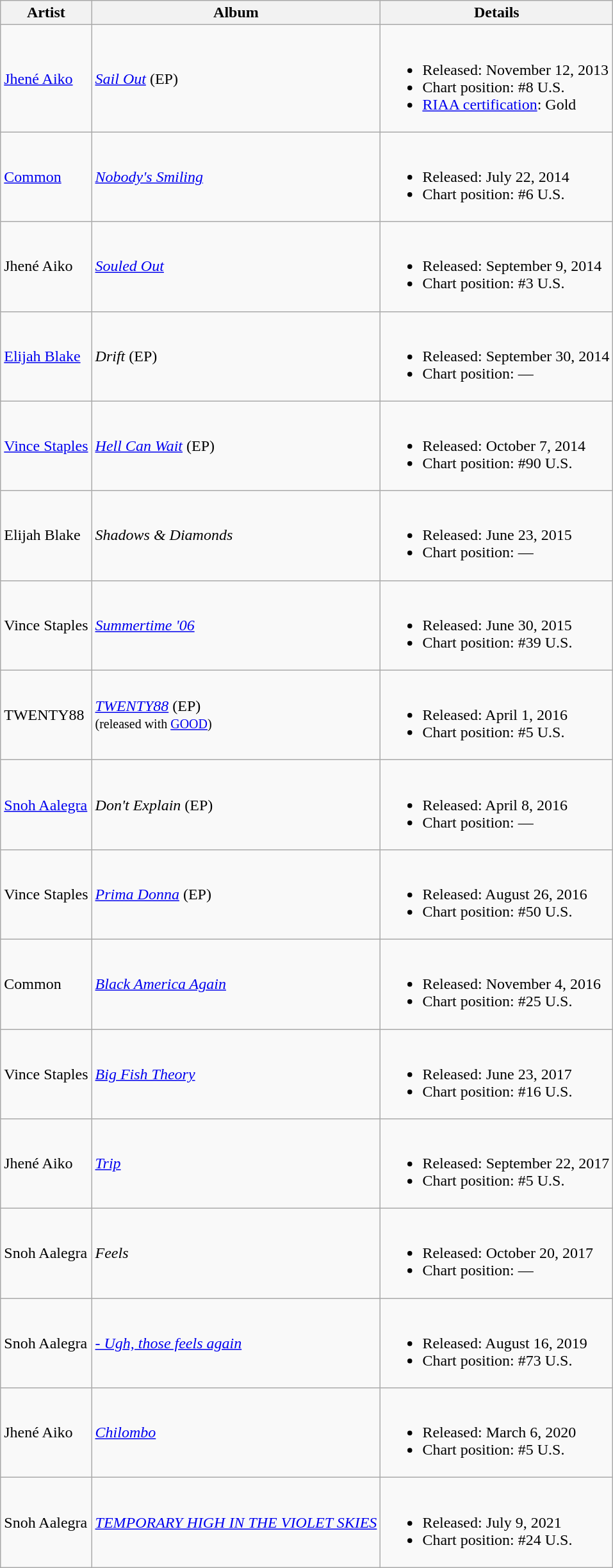<table class="wikitable sortable">
<tr>
<th>Artist</th>
<th>Album</th>
<th class="unsortable">Details</th>
</tr>
<tr>
<td><a href='#'>Jhené Aiko</a></td>
<td><em><a href='#'>Sail Out</a></em> (EP)</td>
<td><br><ul><li>Released: November 12, 2013</li><li>Chart position: #8 U.S.</li><li><a href='#'>RIAA certification</a>: Gold</li></ul></td>
</tr>
<tr>
<td><a href='#'>Common</a></td>
<td><em><a href='#'>Nobody's Smiling</a></em></td>
<td><br><ul><li>Released: July 22, 2014</li><li>Chart position: #6 U.S.</li></ul></td>
</tr>
<tr>
<td>Jhené Aiko</td>
<td><em><a href='#'>Souled Out</a></em></td>
<td><br><ul><li>Released: September 9, 2014</li><li>Chart position: #3 U.S.</li></ul></td>
</tr>
<tr>
<td><a href='#'>Elijah Blake</a></td>
<td><em>Drift</em> (EP)</td>
<td><br><ul><li>Released: September 30, 2014</li><li>Chart position: —</li></ul></td>
</tr>
<tr>
<td><a href='#'>Vince Staples</a></td>
<td><em><a href='#'>Hell Can Wait</a></em> (EP)</td>
<td><br><ul><li>Released: October 7, 2014</li><li>Chart position: #90 U.S.</li></ul></td>
</tr>
<tr>
<td>Elijah Blake</td>
<td><em>Shadows & Diamonds</em></td>
<td><br><ul><li>Released: June 23, 2015</li><li>Chart position: —</li></ul></td>
</tr>
<tr>
<td>Vince Staples</td>
<td><em><a href='#'>Summertime '06</a></em></td>
<td><br><ul><li>Released: June 30, 2015</li><li>Chart position: #39 U.S.</li></ul></td>
</tr>
<tr>
<td>TWENTY88</td>
<td><em><a href='#'>TWENTY88</a></em> (EP)<br><small>(released with <a href='#'>GOOD</a>)</small></td>
<td><br><ul><li>Released: April 1, 2016</li><li>Chart position: #5 U.S.</li></ul></td>
</tr>
<tr>
<td><a href='#'>Snoh Aalegra</a></td>
<td><em>Don't Explain</em> (EP)</td>
<td><br><ul><li>Released: April 8, 2016</li><li>Chart position: —</li></ul></td>
</tr>
<tr>
<td>Vince Staples</td>
<td><em><a href='#'>Prima Donna</a></em> (EP)</td>
<td><br><ul><li>Released: August 26, 2016</li><li>Chart position: #50 U.S.</li></ul></td>
</tr>
<tr>
<td>Common</td>
<td><em><a href='#'>Black America Again</a></em></td>
<td><br><ul><li>Released: November 4, 2016</li><li>Chart position: #25 U.S.</li></ul></td>
</tr>
<tr>
<td>Vince Staples</td>
<td><em><a href='#'>Big Fish Theory</a></em></td>
<td><br><ul><li>Released: June 23, 2017</li><li>Chart position: #16 U.S.</li></ul></td>
</tr>
<tr>
<td>Jhené Aiko</td>
<td><em><a href='#'>Trip</a></em></td>
<td><br><ul><li>Released: September 22, 2017</li><li>Chart position: #5 U.S.</li></ul></td>
</tr>
<tr>
<td>Snoh Aalegra</td>
<td><em>Feels</em></td>
<td><br><ul><li>Released: October 20, 2017</li><li>Chart position: —</li></ul></td>
</tr>
<tr>
<td>Snoh Aalegra</td>
<td><em><a href='#'>- Ugh, those feels again</a></em></td>
<td><br><ul><li>Released: August 16, 2019</li><li>Chart position: #73 U.S.</li></ul></td>
</tr>
<tr>
<td>Jhené Aiko</td>
<td><em><a href='#'>Chilombo</a></em></td>
<td><br><ul><li>Released: March 6, 2020</li><li>Chart position: #5 U.S.</li></ul></td>
</tr>
<tr>
<td>Snoh Aalegra</td>
<td><em><a href='#'>TEMPORARY HIGH IN THE VIOLET SKIES</a></em></td>
<td><br><ul><li>Released: July 9, 2021</li><li>Chart position: #24 U.S.</li></ul></td>
</tr>
</table>
